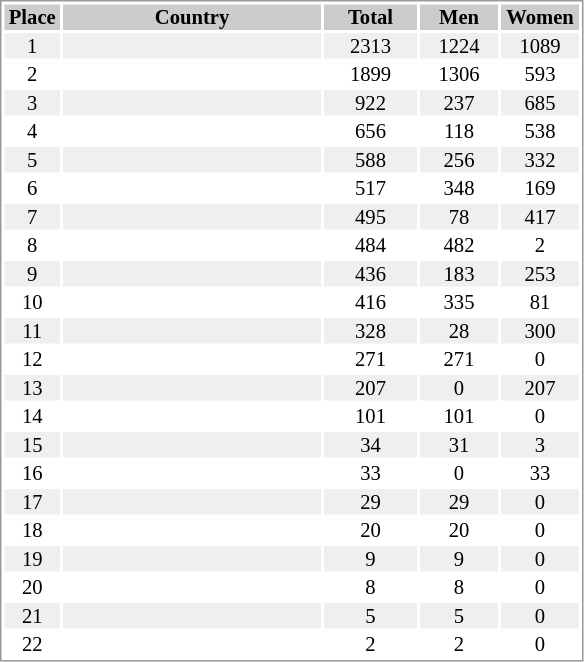<table border="0" style="border: 1px solid #999; background-color:#FFFFFF; text-align:center; font-size:86%; line-height:15px;">
<tr align="center" bgcolor="#CCCCCC">
<th width=35>Place</th>
<th width=170>Country</th>
<th width=60>Total</th>
<th width=50>Men</th>
<th width=50>Women</th>
</tr>
<tr bgcolor="#EFEFEF">
<td>1</td>
<td align="left"></td>
<td>2313</td>
<td>1224</td>
<td>1089</td>
</tr>
<tr>
<td>2</td>
<td align="left"></td>
<td>1899</td>
<td>1306</td>
<td>593</td>
</tr>
<tr bgcolor="#EFEFEF">
<td>3</td>
<td align="left"></td>
<td>922</td>
<td>237</td>
<td>685</td>
</tr>
<tr>
<td>4</td>
<td align="left"></td>
<td>656</td>
<td>118</td>
<td>538</td>
</tr>
<tr bgcolor="#EFEFEF">
<td>5</td>
<td align="left"></td>
<td>588</td>
<td>256</td>
<td>332</td>
</tr>
<tr>
<td>6</td>
<td align="left"></td>
<td>517</td>
<td>348</td>
<td>169</td>
</tr>
<tr bgcolor="#EFEFEF">
<td>7</td>
<td align="left"></td>
<td>495</td>
<td>78</td>
<td>417</td>
</tr>
<tr>
<td>8</td>
<td align="left"></td>
<td>484</td>
<td>482</td>
<td>2</td>
</tr>
<tr bgcolor="#EFEFEF">
<td>9</td>
<td align="left"></td>
<td>436</td>
<td>183</td>
<td>253</td>
</tr>
<tr>
<td>10</td>
<td align="left"></td>
<td>416</td>
<td>335</td>
<td>81</td>
</tr>
<tr bgcolor="#EFEFEF">
<td>11</td>
<td align="left"></td>
<td>328</td>
<td>28</td>
<td>300</td>
</tr>
<tr>
<td>12</td>
<td align="left"></td>
<td>271</td>
<td>271</td>
<td>0</td>
</tr>
<tr bgcolor="#EFEFEF">
<td>13</td>
<td align="left"></td>
<td>207</td>
<td>0</td>
<td>207</td>
</tr>
<tr>
<td>14</td>
<td align="left"></td>
<td>101</td>
<td>101</td>
<td>0</td>
</tr>
<tr bgcolor="#EFEFEF">
<td>15</td>
<td align="left"></td>
<td>34</td>
<td>31</td>
<td>3</td>
</tr>
<tr>
<td>16</td>
<td align="left"></td>
<td>33</td>
<td>0</td>
<td>33</td>
</tr>
<tr bgcolor="#EFEFEF">
<td>17</td>
<td align="left"></td>
<td>29</td>
<td>29</td>
<td>0</td>
</tr>
<tr>
<td>18</td>
<td align="left"></td>
<td>20</td>
<td>20</td>
<td>0</td>
</tr>
<tr bgcolor="#EFEFEF">
<td>19</td>
<td align="left"></td>
<td>9</td>
<td>9</td>
<td>0</td>
</tr>
<tr>
<td>20</td>
<td align="left"></td>
<td>8</td>
<td>8</td>
<td>0</td>
</tr>
<tr bgcolor="#EFEFEF">
<td>21</td>
<td align="left"></td>
<td>5</td>
<td>5</td>
<td>0</td>
</tr>
<tr>
<td>22</td>
<td align="left"></td>
<td>2</td>
<td>2</td>
<td>0</td>
</tr>
</table>
